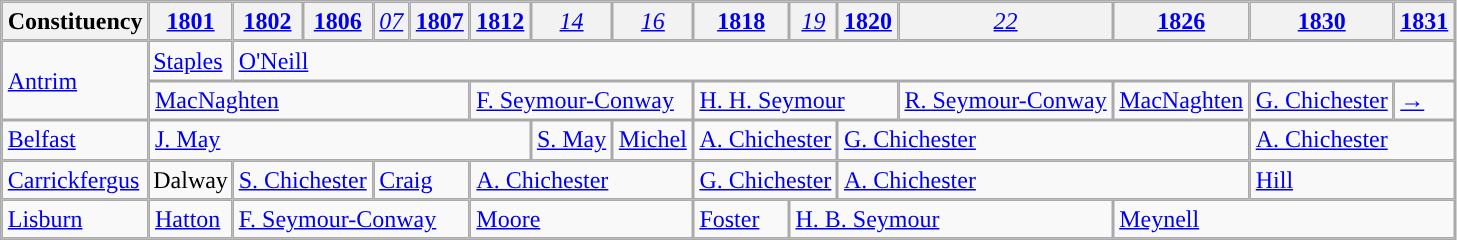<table class="wikitable" style="border-collapse: separate; border-spacing: 0;">
<tr>
<th>Constituency</th>
<th><a href='#'>1801</a></th>
<th><a href='#'>1802</a></th>
<th><a href='#'>1806</a></th>
<th style="font-weight: normal;"><em><a href='#'>07</a></em></th>
<th><a href='#'>1807</a></th>
<th><a href='#'>1812</a></th>
<th style="font-weight: normal;"><em><a href='#'>14</a></em></th>
<th style="font-weight: normal;"><em><a href='#'>16</a></em></th>
<th><a href='#'>1818</a></th>
<th style="font-weight: normal;"><em><a href='#'>19</a></em></th>
<th><a href='#'>1820</a></th>
<th style="font-weight: normal;"><em><a href='#'>22</a></em></th>
<th><a href='#'>1826</a></th>
<th><a href='#'>1830</a></th>
<th><a href='#'>1831</a></th>
</tr>
<tr>
<td rowspan="2"><a href='#'>Antrim</a></td>
<td style="padding: 1px 2px;"><a href='#'>Staples</a></td>
<td colspan="14"><a href='#'>O'Neill</a></td>
</tr>
<tr>
<td colspan="5"><a href='#'>MacNaghten</a></td>
<td colspan="3"><a href='#'>F. Seymour-Conway</a></td>
<td colspan="3"><a href='#'>H. H. Seymour</a></td>
<td><a href='#'>R. Seymour-Conway</a></td>
<td><a href='#'>MacNaghten</a></td>
<td><a href='#'>G. Chichester</a></td>
<td><a href='#'>→</a></td>
</tr>
<tr>
<td><a href='#'>Belfast</a></td>
<td colspan="6"><a href='#'>J. May</a></td>
<td><a href='#'>S. May</a></td>
<td><a href='#'>Michel</a></td>
<td colspan="2"><a href='#'>A. Chichester</a></td>
<td colspan="3"><a href='#'>G. Chichester</a></td>
<td colspan="2"><a href='#'>A. Chichester</a></td>
</tr>
<tr>
<td><a href='#'>Carrickfergus</a></td>
<td style="padding: 1px 2px;">Dalway</td>
<td colspan="2"><a href='#'>S. Chichester</a></td>
<td colspan="2"><a href='#'>Craig</a></td>
<td colspan="3"><a href='#'>A. Chichester</a></td>
<td colspan="2"><a href='#'>G. Chichester</a></td>
<td colspan="3"><a href='#'>A. Chichester</a></td>
<td colspan="2"><a href='#'>Hill</a></td>
</tr>
<tr>
<td><a href='#'>Lisburn</a></td>
<td><a href='#'>Hatton</a></td>
<td colspan="4"><a href='#'>F. Seymour-Conway</a></td>
<td colspan="3"><a href='#'>Moore</a></td>
<td><a href='#'>Foster</a></td>
<td colspan="3"><a href='#'>H. B. Seymour</a></td>
<td colspan="3"><a href='#'>Meynell</a></td>
</tr>
</table>
